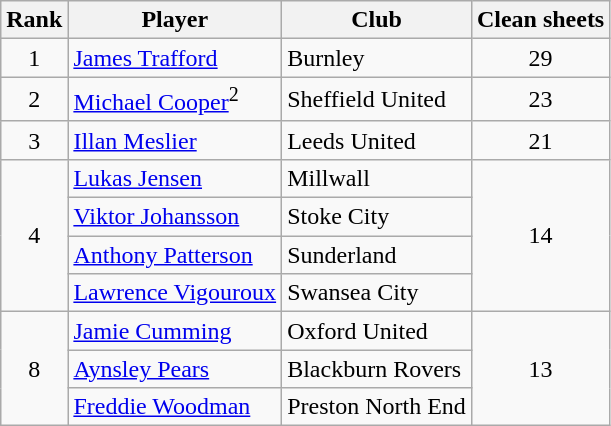<table class="wikitable" style="text-align:center">
<tr>
<th>Rank</th>
<th>Player</th>
<th>Club</th>
<th>Clean sheets</th>
</tr>
<tr>
<td rowspan="1">1</td>
<td align="left"> <a href='#'>James Trafford</a></td>
<td align="left">Burnley</td>
<td rowspan="1">29</td>
</tr>
<tr>
<td rowspan="1">2</td>
<td align="left"> <a href='#'>Michael Cooper</a><sup>2</sup></td>
<td align="left">Sheffield United</td>
<td rowspan="1">23</td>
</tr>
<tr>
<td rowspan="1">3</td>
<td align="left"> <a href='#'>Illan Meslier</a></td>
<td align="left">Leeds United</td>
<td rowspan="1">21</td>
</tr>
<tr>
<td rowspan="4">4</td>
<td align="left"> <a href='#'>Lukas Jensen</a></td>
<td align="left">Millwall</td>
<td rowspan="4">14</td>
</tr>
<tr>
<td align="left"> <a href='#'>Viktor Johansson</a></td>
<td align="left">Stoke City</td>
</tr>
<tr>
<td align="left"> <a href='#'>Anthony Patterson</a></td>
<td align="left">Sunderland</td>
</tr>
<tr>
<td align="left"> <a href='#'>Lawrence Vigouroux</a></td>
<td align="left">Swansea City</td>
</tr>
<tr>
<td rowspan="3">8</td>
<td align="left"> <a href='#'>Jamie Cumming</a></td>
<td align="left">Oxford United</td>
<td rowspan="3">13</td>
</tr>
<tr>
<td align="left"> <a href='#'>Aynsley Pears</a></td>
<td align="left">Blackburn Rovers</td>
</tr>
<tr>
<td align="left"> <a href='#'>Freddie Woodman</a></td>
<td align="left">Preston North End</td>
</tr>
</table>
